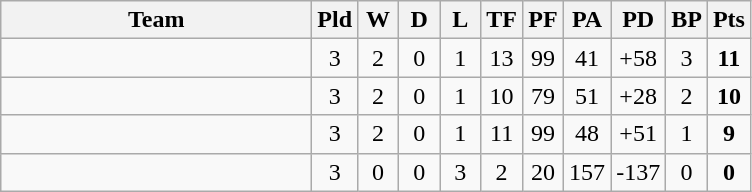<table class="wikitable" style="text-align:center">
<tr>
<th width="200">Team</th>
<th width="20">Pld</th>
<th width="20">W</th>
<th width="20">D</th>
<th width="20">L</th>
<th width="20">TF</th>
<th width="20">PF</th>
<th width="20">PA</th>
<th width="28">PD</th>
<th width="20">BP</th>
<th width="20">Pts</th>
</tr>
<tr>
<td align=left></td>
<td>3</td>
<td>2</td>
<td>0</td>
<td>1</td>
<td>13</td>
<td>99</td>
<td>41</td>
<td>+58</td>
<td>3</td>
<td><strong>11</strong></td>
</tr>
<tr>
<td align=left></td>
<td>3</td>
<td>2</td>
<td>0</td>
<td>1</td>
<td>10</td>
<td>79</td>
<td>51</td>
<td>+28</td>
<td>2</td>
<td><strong>10</strong></td>
</tr>
<tr>
<td align=left></td>
<td>3</td>
<td>2</td>
<td>0</td>
<td>1</td>
<td>11</td>
<td>99</td>
<td>48</td>
<td>+51</td>
<td>1</td>
<td><strong>9</strong></td>
</tr>
<tr>
<td align=left></td>
<td>3</td>
<td>0</td>
<td>0</td>
<td>3</td>
<td>2</td>
<td>20</td>
<td>157</td>
<td>-137</td>
<td>0</td>
<td><strong>0</strong></td>
</tr>
</table>
